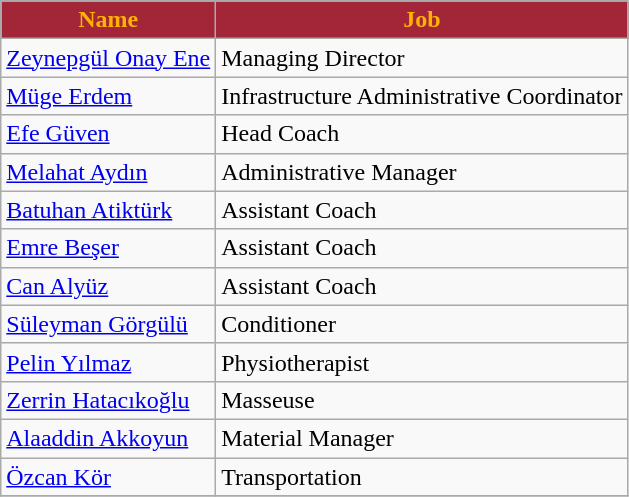<table class="wikitable">
<tr>
<th style="color:#FFB300; background:#A32638;">Name</th>
<th style="color:#FFB300; background:#A32638;">Job</th>
</tr>
<tr>
<td> <a href='#'>Zeynepgül Onay Ene</a></td>
<td>Managing Director</td>
</tr>
<tr>
<td> <a href='#'>Müge Erdem</a></td>
<td>Infrastructure Administrative Coordinator</td>
</tr>
<tr>
<td> <a href='#'>Efe Güven</a></td>
<td>Head Coach</td>
</tr>
<tr>
<td> <a href='#'>Melahat Aydın</a></td>
<td>Administrative Manager</td>
</tr>
<tr>
<td> <a href='#'>Batuhan Atiktürk</a></td>
<td>Assistant Coach</td>
</tr>
<tr>
<td> <a href='#'>Emre Beşer</a></td>
<td>Assistant Coach</td>
</tr>
<tr>
<td> <a href='#'>Can Alyüz</a></td>
<td>Assistant Coach</td>
</tr>
<tr>
<td> <a href='#'>Süleyman Görgülü</a></td>
<td>Conditioner</td>
</tr>
<tr>
<td> <a href='#'>Pelin Yılmaz</a></td>
<td>Physiotherapist</td>
</tr>
<tr>
<td> <a href='#'>Zerrin Hatacıkoğlu</a></td>
<td>Masseuse</td>
</tr>
<tr>
<td> <a href='#'>Alaaddin Akkoyun</a></td>
<td>Material Manager</td>
</tr>
<tr>
<td> <a href='#'>Özcan Kör</a></td>
<td>Transportation</td>
</tr>
<tr>
</tr>
</table>
